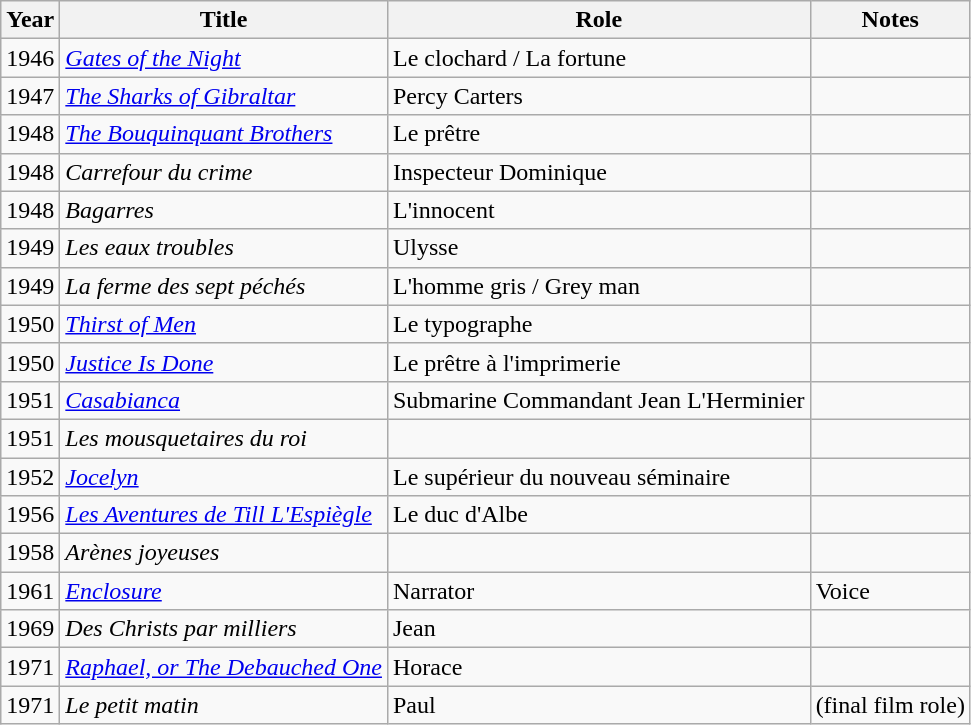<table class="wikitable">
<tr>
<th>Year</th>
<th>Title</th>
<th>Role</th>
<th>Notes</th>
</tr>
<tr>
<td>1946</td>
<td><em><a href='#'>Gates of the Night</a></em></td>
<td>Le clochard / La fortune</td>
<td></td>
</tr>
<tr>
<td>1947</td>
<td><em><a href='#'>The Sharks of Gibraltar</a></em></td>
<td>Percy Carters</td>
<td></td>
</tr>
<tr>
<td>1948</td>
<td><em><a href='#'>The Bouquinquant Brothers</a></em></td>
<td>Le prêtre</td>
<td></td>
</tr>
<tr>
<td>1948</td>
<td><em>Carrefour du crime</em></td>
<td>Inspecteur Dominique</td>
<td></td>
</tr>
<tr>
<td>1948</td>
<td><em>Bagarres</em></td>
<td>L'innocent</td>
<td></td>
</tr>
<tr>
<td>1949</td>
<td><em>Les eaux troubles</em></td>
<td>Ulysse</td>
<td></td>
</tr>
<tr>
<td>1949</td>
<td><em>La ferme des sept péchés</em></td>
<td>L'homme gris / Grey man</td>
<td></td>
</tr>
<tr>
<td>1950</td>
<td><em><a href='#'>Thirst of Men</a></em></td>
<td>Le typographe</td>
<td></td>
</tr>
<tr>
<td>1950</td>
<td><em><a href='#'>Justice Is Done</a></em></td>
<td>Le prêtre à l'imprimerie</td>
<td></td>
</tr>
<tr>
<td>1951</td>
<td><em><a href='#'>Casabianca</a></em></td>
<td>Submarine Commandant Jean L'Herminier</td>
<td></td>
</tr>
<tr>
<td>1951</td>
<td><em>Les mousquetaires du roi</em></td>
<td></td>
<td></td>
</tr>
<tr>
<td>1952</td>
<td><em><a href='#'>Jocelyn</a></em></td>
<td>Le supérieur du nouveau séminaire</td>
<td></td>
</tr>
<tr>
<td>1956</td>
<td><em><a href='#'>Les Aventures de Till L'Espiègle</a></em></td>
<td>Le duc d'Albe</td>
<td></td>
</tr>
<tr>
<td>1958</td>
<td><em>Arènes joyeuses</em></td>
<td></td>
<td></td>
</tr>
<tr>
<td>1961</td>
<td><em><a href='#'>Enclosure</a></em></td>
<td>Narrator</td>
<td>Voice</td>
</tr>
<tr>
<td>1969</td>
<td><em>Des Christs par milliers</em></td>
<td>Jean</td>
<td></td>
</tr>
<tr>
<td>1971</td>
<td><em><a href='#'>Raphael, or The Debauched One</a></em></td>
<td>Horace</td>
<td></td>
</tr>
<tr>
<td>1971</td>
<td><em>Le petit matin</em></td>
<td>Paul</td>
<td>(final film role)</td>
</tr>
</table>
